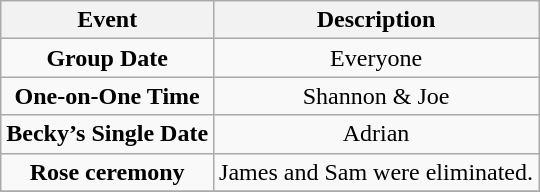<table class="wikitable sortable" style="text-align:center;">
<tr>
<th>Event</th>
<th>Description</th>
</tr>
<tr>
<td><strong>Group Date</strong></td>
<td>Everyone</td>
</tr>
<tr>
<td><strong>One-on-One Time</strong></td>
<td>Shannon & Joe</td>
</tr>
<tr>
<td><strong>Becky’s Single Date</strong></td>
<td>Adrian</td>
</tr>
<tr>
<td><strong>Rose ceremony</strong></td>
<td>James and Sam were eliminated.</td>
</tr>
<tr>
</tr>
</table>
